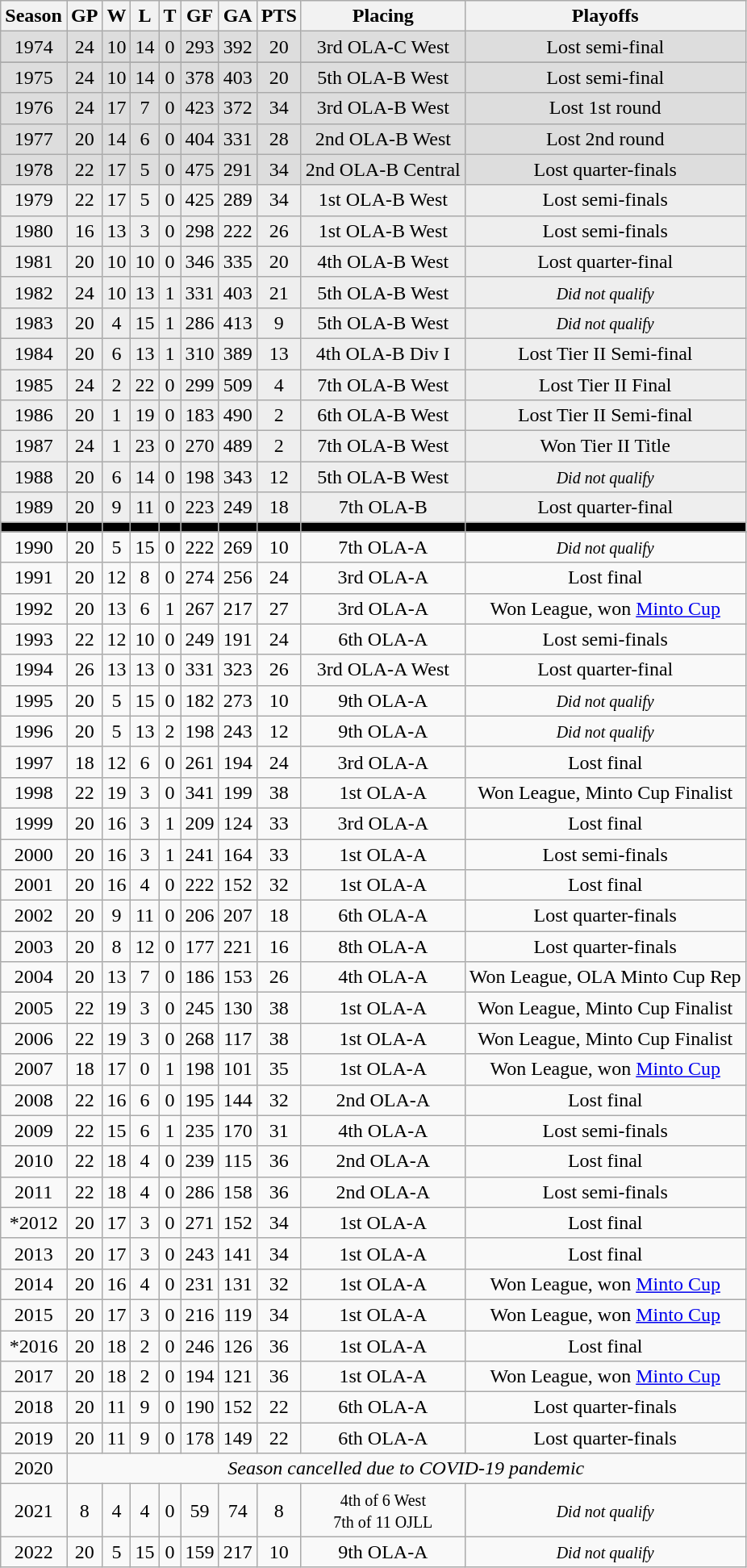<table class="wikitable" style="text-align:center">
<tr>
<th>Season</th>
<th>GP</th>
<th>W</th>
<th>L</th>
<th>T</th>
<th>GF</th>
<th>GA</th>
<th>PTS</th>
<th>Placing</th>
<th>Playoffs</th>
</tr>
<tr bgcolor="#dddddd">
<td>1974</td>
<td>24</td>
<td>10</td>
<td>14</td>
<td>0</td>
<td>293</td>
<td>392</td>
<td>20</td>
<td>3rd OLA-C West</td>
<td>Lost semi-final</td>
</tr>
<tr bgcolor="#eeeeee">
</tr>
<tr bgcolor="#dddddd">
<td>1975</td>
<td>24</td>
<td>10</td>
<td>14</td>
<td>0</td>
<td>378</td>
<td>403</td>
<td>20</td>
<td>5th OLA-B West</td>
<td>Lost semi-final</td>
</tr>
<tr bgcolor="#dddddd">
<td>1976</td>
<td>24</td>
<td>17</td>
<td>7</td>
<td>0</td>
<td>423</td>
<td>372</td>
<td>34</td>
<td>3rd OLA-B West</td>
<td>Lost 1st round</td>
</tr>
<tr bgcolor="#dddddd">
<td>1977</td>
<td>20</td>
<td>14</td>
<td>6</td>
<td>0</td>
<td>404</td>
<td>331</td>
<td>28</td>
<td>2nd OLA-B West</td>
<td>Lost 2nd round</td>
</tr>
<tr bgcolor="#dddddd">
<td>1978</td>
<td>22</td>
<td>17</td>
<td>5</td>
<td>0</td>
<td>475</td>
<td>291</td>
<td>34</td>
<td>2nd OLA-B Central</td>
<td>Lost quarter-finals</td>
</tr>
<tr bgcolor="#eeeeee">
<td>1979</td>
<td>22</td>
<td>17</td>
<td>5</td>
<td>0</td>
<td>425</td>
<td>289</td>
<td>34</td>
<td>1st OLA-B West</td>
<td>Lost semi-finals</td>
</tr>
<tr bgcolor="#eeeeee">
<td>1980</td>
<td>16</td>
<td>13</td>
<td>3</td>
<td>0</td>
<td>298</td>
<td>222</td>
<td>26</td>
<td>1st OLA-B West</td>
<td>Lost semi-finals</td>
</tr>
<tr bgcolor="#eeeeee">
<td>1981</td>
<td>20</td>
<td>10</td>
<td>10</td>
<td>0</td>
<td>346</td>
<td>335</td>
<td>20</td>
<td>4th OLA-B West</td>
<td>Lost quarter-final</td>
</tr>
<tr bgcolor="#eeeeee">
<td>1982</td>
<td>24</td>
<td>10</td>
<td>13</td>
<td>1</td>
<td>331</td>
<td>403</td>
<td>21</td>
<td>5th OLA-B West</td>
<td><small><em>Did not qualify</em></small></td>
</tr>
<tr bgcolor="#eeeeee">
<td>1983</td>
<td>20</td>
<td>4</td>
<td>15</td>
<td>1</td>
<td>286</td>
<td>413</td>
<td>9</td>
<td>5th OLA-B West</td>
<td><small><em>Did not qualify</em></small></td>
</tr>
<tr bgcolor="#eeeeee">
<td>1984</td>
<td>20</td>
<td>6</td>
<td>13</td>
<td>1</td>
<td>310</td>
<td>389</td>
<td>13</td>
<td>4th OLA-B Div I</td>
<td>Lost Tier II Semi-final</td>
</tr>
<tr bgcolor="#eeeeee">
<td>1985</td>
<td>24</td>
<td>2</td>
<td>22</td>
<td>0</td>
<td>299</td>
<td>509</td>
<td>4</td>
<td>7th OLA-B West</td>
<td>Lost Tier II Final</td>
</tr>
<tr bgcolor="#eeeeee">
<td>1986</td>
<td>20</td>
<td>1</td>
<td>19</td>
<td>0</td>
<td>183</td>
<td>490</td>
<td>2</td>
<td>6th OLA-B West</td>
<td>Lost Tier II Semi-final</td>
</tr>
<tr bgcolor="#eeeeee">
<td>1987</td>
<td>24</td>
<td>1</td>
<td>23</td>
<td>0</td>
<td>270</td>
<td>489</td>
<td>2</td>
<td>7th OLA-B West</td>
<td>Won Tier II Title</td>
</tr>
<tr bgcolor="#eeeeee">
<td>1988</td>
<td>20</td>
<td>6</td>
<td>14</td>
<td>0</td>
<td>198</td>
<td>343</td>
<td>12</td>
<td>5th OLA-B West</td>
<td><small><em>Did not qualify</em></small></td>
</tr>
<tr bgcolor="#eeeeee">
<td>1989</td>
<td>20</td>
<td>9</td>
<td>11</td>
<td>0</td>
<td>223</td>
<td>249</td>
<td>18</td>
<td>7th OLA-B</td>
<td>Lost quarter-final</td>
</tr>
<tr bgcolor="#000000">
<td></td>
<td></td>
<td></td>
<td></td>
<td></td>
<td></td>
<td></td>
<td></td>
<td></td>
<td></td>
</tr>
<tr bgcolor="#eeeeee">
</tr>
<tr>
<td>1990</td>
<td>20</td>
<td>5</td>
<td>15</td>
<td>0</td>
<td>222</td>
<td>269</td>
<td>10</td>
<td>7th OLA-A</td>
<td><small><em>Did not qualify</em></small></td>
</tr>
<tr>
<td>1991</td>
<td>20</td>
<td>12</td>
<td>8</td>
<td>0</td>
<td>274</td>
<td>256</td>
<td>24</td>
<td>3rd OLA-A</td>
<td>Lost final</td>
</tr>
<tr>
<td>1992</td>
<td>20</td>
<td>13</td>
<td>6</td>
<td>1</td>
<td>267</td>
<td>217</td>
<td>27</td>
<td>3rd OLA-A</td>
<td>Won League, won <a href='#'>Minto Cup</a></td>
</tr>
<tr>
<td>1993</td>
<td>22</td>
<td>12</td>
<td>10</td>
<td>0</td>
<td>249</td>
<td>191</td>
<td>24</td>
<td>6th OLA-A</td>
<td>Lost semi-finals</td>
</tr>
<tr>
<td>1994</td>
<td>26</td>
<td>13</td>
<td>13</td>
<td>0</td>
<td>331</td>
<td>323</td>
<td>26</td>
<td>3rd OLA-A West</td>
<td>Lost quarter-final</td>
</tr>
<tr>
<td>1995</td>
<td>20</td>
<td>5</td>
<td>15</td>
<td>0</td>
<td>182</td>
<td>273</td>
<td>10</td>
<td>9th OLA-A</td>
<td><small><em>Did not qualify</em></small></td>
</tr>
<tr>
<td>1996</td>
<td>20</td>
<td>5</td>
<td>13</td>
<td>2</td>
<td>198</td>
<td>243</td>
<td>12</td>
<td>9th OLA-A</td>
<td><small><em>Did not qualify</em></small></td>
</tr>
<tr>
<td>1997</td>
<td>18</td>
<td>12</td>
<td>6</td>
<td>0</td>
<td>261</td>
<td>194</td>
<td>24</td>
<td>3rd OLA-A</td>
<td>Lost final</td>
</tr>
<tr>
<td>1998</td>
<td>22</td>
<td>19</td>
<td>3</td>
<td>0</td>
<td>341</td>
<td>199</td>
<td>38</td>
<td>1st OLA-A</td>
<td>Won League, Minto Cup Finalist</td>
</tr>
<tr>
<td>1999</td>
<td>20</td>
<td>16</td>
<td>3</td>
<td>1</td>
<td>209</td>
<td>124</td>
<td>33</td>
<td>3rd OLA-A</td>
<td>Lost final</td>
</tr>
<tr>
<td>2000</td>
<td>20</td>
<td>16</td>
<td>3</td>
<td>1</td>
<td>241</td>
<td>164</td>
<td>33</td>
<td>1st OLA-A</td>
<td>Lost semi-finals</td>
</tr>
<tr>
<td>2001</td>
<td>20</td>
<td>16</td>
<td>4</td>
<td>0</td>
<td>222</td>
<td>152</td>
<td>32</td>
<td>1st OLA-A</td>
<td>Lost final</td>
</tr>
<tr>
<td>2002</td>
<td>20</td>
<td>9</td>
<td>11</td>
<td>0</td>
<td>206</td>
<td>207</td>
<td>18</td>
<td>6th OLA-A</td>
<td>Lost quarter-finals</td>
</tr>
<tr>
<td>2003</td>
<td>20</td>
<td>8</td>
<td>12</td>
<td>0</td>
<td>177</td>
<td>221</td>
<td>16</td>
<td>8th OLA-A</td>
<td>Lost quarter-finals</td>
</tr>
<tr>
<td>2004</td>
<td>20</td>
<td>13</td>
<td>7</td>
<td>0</td>
<td>186</td>
<td>153</td>
<td>26</td>
<td>4th OLA-A</td>
<td>Won League, OLA Minto Cup Rep</td>
</tr>
<tr>
<td>2005</td>
<td>22</td>
<td>19</td>
<td>3</td>
<td>0</td>
<td>245</td>
<td>130</td>
<td>38</td>
<td>1st OLA-A</td>
<td>Won League, Minto Cup Finalist</td>
</tr>
<tr>
<td>2006</td>
<td>22</td>
<td>19</td>
<td>3</td>
<td>0</td>
<td>268</td>
<td>117</td>
<td>38</td>
<td>1st OLA-A</td>
<td>Won League, Minto Cup Finalist</td>
</tr>
<tr>
<td>2007</td>
<td>18</td>
<td>17</td>
<td>0</td>
<td>1</td>
<td>198</td>
<td>101</td>
<td>35</td>
<td>1st OLA-A</td>
<td>Won League, won <a href='#'>Minto Cup</a></td>
</tr>
<tr>
<td>2008</td>
<td>22</td>
<td>16</td>
<td>6</td>
<td>0</td>
<td>195</td>
<td>144</td>
<td>32</td>
<td>2nd OLA-A</td>
<td>Lost final</td>
</tr>
<tr>
<td>2009</td>
<td>22</td>
<td>15</td>
<td>6</td>
<td>1</td>
<td>235</td>
<td>170</td>
<td>31</td>
<td>4th OLA-A</td>
<td>Lost semi-finals</td>
</tr>
<tr>
<td>2010</td>
<td>22</td>
<td>18</td>
<td>4</td>
<td>0</td>
<td>239</td>
<td>115</td>
<td>36</td>
<td>2nd OLA-A</td>
<td>Lost final</td>
</tr>
<tr>
<td>2011</td>
<td>22</td>
<td>18</td>
<td>4</td>
<td>0</td>
<td>286</td>
<td>158</td>
<td>36</td>
<td>2nd OLA-A</td>
<td>Lost semi-finals</td>
</tr>
<tr>
<td>*2012</td>
<td>20</td>
<td>17</td>
<td>3</td>
<td>0</td>
<td>271</td>
<td>152</td>
<td>34</td>
<td>1st OLA-A</td>
<td>Lost final</td>
</tr>
<tr>
<td>2013</td>
<td>20</td>
<td>17</td>
<td>3</td>
<td>0</td>
<td>243</td>
<td>141</td>
<td>34</td>
<td>1st OLA-A</td>
<td>Lost final</td>
</tr>
<tr>
<td>2014</td>
<td>20</td>
<td>16</td>
<td>4</td>
<td>0</td>
<td>231</td>
<td>131</td>
<td>32</td>
<td>1st OLA-A</td>
<td>Won League, won <a href='#'>Minto Cup</a></td>
</tr>
<tr>
<td>2015</td>
<td>20</td>
<td>17</td>
<td>3</td>
<td>0</td>
<td>216</td>
<td>119</td>
<td>34</td>
<td>1st OLA-A</td>
<td>Won League, won <a href='#'>Minto Cup</a></td>
</tr>
<tr>
<td>*2016</td>
<td>20</td>
<td>18</td>
<td>2</td>
<td>0</td>
<td>246</td>
<td>126</td>
<td>36</td>
<td>1st OLA-A</td>
<td>Lost final</td>
</tr>
<tr>
<td>2017</td>
<td>20</td>
<td>18</td>
<td>2</td>
<td>0</td>
<td>194</td>
<td>121</td>
<td>36</td>
<td>1st OLA-A</td>
<td>Won League, won <a href='#'>Minto Cup</a></td>
</tr>
<tr>
<td>2018</td>
<td>20</td>
<td>11</td>
<td>9</td>
<td>0</td>
<td>190</td>
<td>152</td>
<td>22</td>
<td>6th OLA-A</td>
<td>Lost quarter-finals</td>
</tr>
<tr>
<td>2019</td>
<td>20</td>
<td>11</td>
<td>9</td>
<td>0</td>
<td>178</td>
<td>149</td>
<td>22</td>
<td>6th OLA-A</td>
<td>Lost quarter-finals</td>
</tr>
<tr>
<td>2020</td>
<td colspan="9"><em>Season cancelled due to COVID-19 pandemic</em></td>
</tr>
<tr>
<td>2021</td>
<td>8</td>
<td>4</td>
<td>4</td>
<td>0</td>
<td>59</td>
<td>74</td>
<td>8</td>
<td><small>4th of 6 West<br>7th of 11 OJLL</small></td>
<td><small><em>Did not qualify</em></small></td>
</tr>
<tr>
<td>2022</td>
<td>20</td>
<td>5</td>
<td>15</td>
<td>0</td>
<td>159</td>
<td>217</td>
<td>10</td>
<td>9th OLA-A</td>
<td><small><em>Did not qualify</em></small></td>
</tr>
</table>
